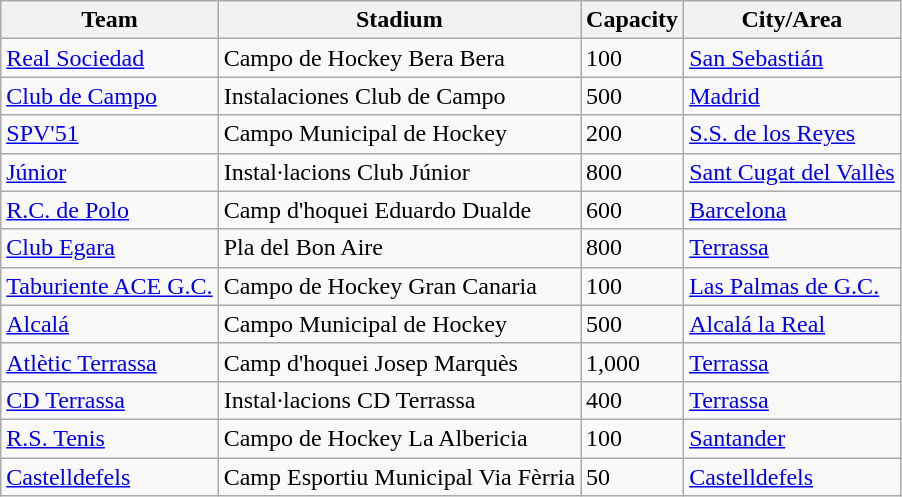<table class="wikitable sortable">
<tr>
<th>Team</th>
<th>Stadium</th>
<th>Capacity</th>
<th>City/Area</th>
</tr>
<tr>
<td><a href='#'>Real Sociedad</a></td>
<td>Campo de Hockey Bera Bera</td>
<td>100</td>
<td><a href='#'>San Sebastián</a></td>
</tr>
<tr>
<td><a href='#'>Club de Campo</a></td>
<td>Instalaciones Club de Campo</td>
<td>500</td>
<td><a href='#'>Madrid</a></td>
</tr>
<tr>
<td><a href='#'>SPV'51</a></td>
<td>Campo Municipal de Hockey</td>
<td>200</td>
<td><a href='#'>S.S. de los Reyes</a></td>
</tr>
<tr>
<td><a href='#'>Júnior</a></td>
<td>Instal·lacions Club Júnior</td>
<td>800</td>
<td><a href='#'>Sant Cugat del Vallès</a></td>
</tr>
<tr>
<td><a href='#'>R.C. de Polo</a></td>
<td>Camp d'hoquei Eduardo Dualde</td>
<td>600</td>
<td><a href='#'>Barcelona</a></td>
</tr>
<tr>
<td><a href='#'>Club Egara</a></td>
<td>Pla del Bon Aire</td>
<td>800</td>
<td><a href='#'>Terrassa</a></td>
</tr>
<tr>
<td><a href='#'>Taburiente ACE G.C.</a></td>
<td>Campo de Hockey Gran Canaria</td>
<td>100</td>
<td><a href='#'>Las Palmas de G.C.</a></td>
</tr>
<tr>
<td><a href='#'>Alcalá</a></td>
<td>Campo Municipal de Hockey</td>
<td>500</td>
<td><a href='#'>Alcalá la Real</a></td>
</tr>
<tr>
<td><a href='#'>Atlètic Terrassa</a></td>
<td>Camp d'hoquei Josep Marquès</td>
<td>1,000</td>
<td><a href='#'>Terrassa</a></td>
</tr>
<tr>
<td><a href='#'>CD Terrassa</a></td>
<td>Instal·lacions CD Terrassa</td>
<td>400</td>
<td><a href='#'>Terrassa</a></td>
</tr>
<tr>
<td><a href='#'>R.S. Tenis</a></td>
<td>Campo de Hockey La Albericia</td>
<td>100</td>
<td><a href='#'>Santander</a></td>
</tr>
<tr>
<td><a href='#'>Castelldefels</a></td>
<td>Camp Esportiu Municipal Via Fèrria</td>
<td>50</td>
<td><a href='#'>Castelldefels</a></td>
</tr>
</table>
